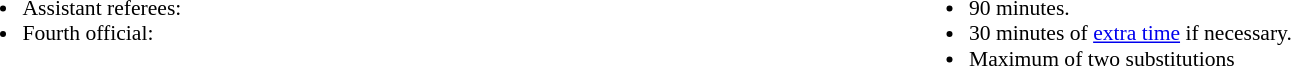<table style="width:100%; font-size:90%">
<tr>
<td style="width:50%; vertical-align:top"><br><ul><li>Assistant referees:</li><li>Fourth official:</li></ul></td>
<td style="width:50%; vertical-align:top"><br><ul><li>90 minutes.</li><li>30 minutes of <a href='#'>extra time</a> if necessary.</li><li>Maximum of two substitutions</li></ul></td>
</tr>
</table>
